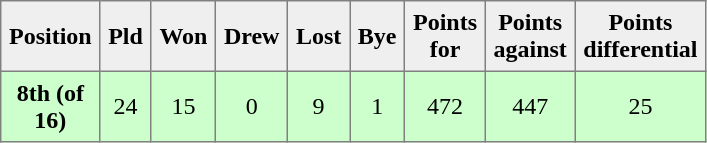<table style=border-collapse:collapse border=1 cellspacing=0 cellpadding=5>
<tr style="text-align:center; background:#efefef;">
<th width=20>Position</th>
<th width=20>Pld</th>
<th width=20>Won</th>
<th width=20>Drew</th>
<th width=20>Lost</th>
<th width=20>Bye</th>
<th width=20>Points for</th>
<th width=20>Points against</th>
<th width=25>Points differential</th>
</tr>
<tr style="text-align:center; background:#cfcf;">
<td><strong>8th (of 16)</strong></td>
<td>24</td>
<td>15</td>
<td>0</td>
<td>9</td>
<td>1</td>
<td>472</td>
<td>447</td>
<td>25</td>
</tr>
</table>
